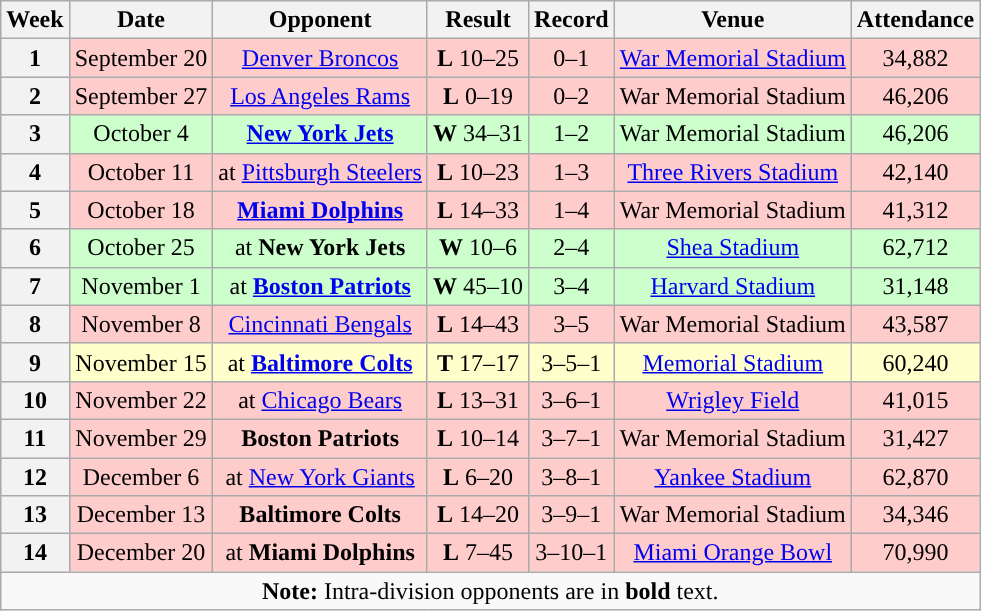<table class="wikitable" style="text-align:center">
<tr>
<th>Week</th>
<th>Date</th>
<th>Opponent</th>
<th>Result</th>
<th>Record</th>
<th>Venue</th>
<th>Attendance</th>
</tr>
<tr style="background:#fcc">
<th>1</th>
<td>September 20</td>
<td><a href='#'>Denver Broncos</a></td>
<td><strong>L</strong> 10–25</td>
<td>0–1</td>
<td><a href='#'>War Memorial Stadium</a></td>
<td>34,882</td>
</tr>
<tr style="background:#fcc">
<th>2</th>
<td>September 27</td>
<td><a href='#'>Los Angeles Rams</a></td>
<td><strong>L</strong> 0–19</td>
<td>0–2</td>
<td>War Memorial Stadium</td>
<td>46,206</td>
</tr>
<tr style="background:#cfc">
<th>3</th>
<td>October 4</td>
<td><strong><a href='#'>New York Jets</a></strong></td>
<td><strong>W</strong> 34–31</td>
<td>1–2</td>
<td>War Memorial Stadium</td>
<td>46,206</td>
</tr>
<tr style="background:#fcc">
<th>4</th>
<td>October 11</td>
<td>at <a href='#'>Pittsburgh Steelers</a></td>
<td><strong>L</strong> 10–23</td>
<td>1–3</td>
<td><a href='#'>Three Rivers Stadium</a></td>
<td>42,140</td>
</tr>
<tr style="background:#fcc">
<th>5</th>
<td>October 18</td>
<td><strong><a href='#'>Miami Dolphins</a></strong></td>
<td><strong>L</strong> 14–33</td>
<td>1–4</td>
<td>War Memorial Stadium</td>
<td>41,312</td>
</tr>
<tr style="background:#cfc">
<th>6</th>
<td>October 25</td>
<td>at <strong>New York Jets</strong></td>
<td><strong>W</strong> 10–6</td>
<td>2–4</td>
<td><a href='#'>Shea Stadium</a></td>
<td>62,712</td>
</tr>
<tr style="background:#cfc">
<th>7</th>
<td>November 1</td>
<td>at <strong><a href='#'>Boston Patriots</a></strong></td>
<td><strong>W</strong> 45–10</td>
<td>3–4</td>
<td><a href='#'>Harvard Stadium</a></td>
<td>31,148</td>
</tr>
<tr style="background:#fcc">
<th>8</th>
<td>November 8</td>
<td><a href='#'>Cincinnati Bengals</a></td>
<td><strong>L</strong> 14–43</td>
<td>3–5</td>
<td>War Memorial Stadium</td>
<td>43,587</td>
</tr>
<tr style="background:#ffc">
<th>9</th>
<td>November 15</td>
<td>at <strong><a href='#'>Baltimore Colts</a></strong></td>
<td><strong>T</strong> 17–17</td>
<td>3–5–1</td>
<td><a href='#'>Memorial Stadium</a></td>
<td>60,240</td>
</tr>
<tr style="background:#fcc">
<th>10</th>
<td>November 22</td>
<td>at <a href='#'>Chicago Bears</a></td>
<td><strong>L</strong> 13–31</td>
<td>3–6–1</td>
<td><a href='#'>Wrigley Field</a></td>
<td>41,015</td>
</tr>
<tr style="background:#fcc">
<th>11</th>
<td>November 29</td>
<td><strong>Boston Patriots</strong></td>
<td><strong>L</strong> 10–14</td>
<td>3–7–1</td>
<td>War Memorial Stadium</td>
<td>31,427</td>
</tr>
<tr style="background:#fcc">
<th>12</th>
<td>December 6</td>
<td>at <a href='#'>New York Giants</a></td>
<td><strong>L</strong> 6–20</td>
<td>3–8–1</td>
<td><a href='#'>Yankee Stadium</a></td>
<td>62,870</td>
</tr>
<tr style="background:#fcc">
<th>13</th>
<td>December 13</td>
<td><strong>Baltimore Colts</strong></td>
<td><strong>L</strong> 14–20</td>
<td>3–9–1</td>
<td>War Memorial Stadium</td>
<td>34,346</td>
</tr>
<tr style="background:#fcc">
<th>14</th>
<td>December 20</td>
<td>at <strong>Miami Dolphins</strong></td>
<td><strong>L</strong> 7–45</td>
<td>3–10–1</td>
<td><a href='#'>Miami Orange Bowl</a></td>
<td>70,990</td>
</tr>
<tr>
<td colspan="8"><strong>Note:</strong> Intra-division opponents are in <strong>bold</strong> text.</td>
</tr>
</table>
